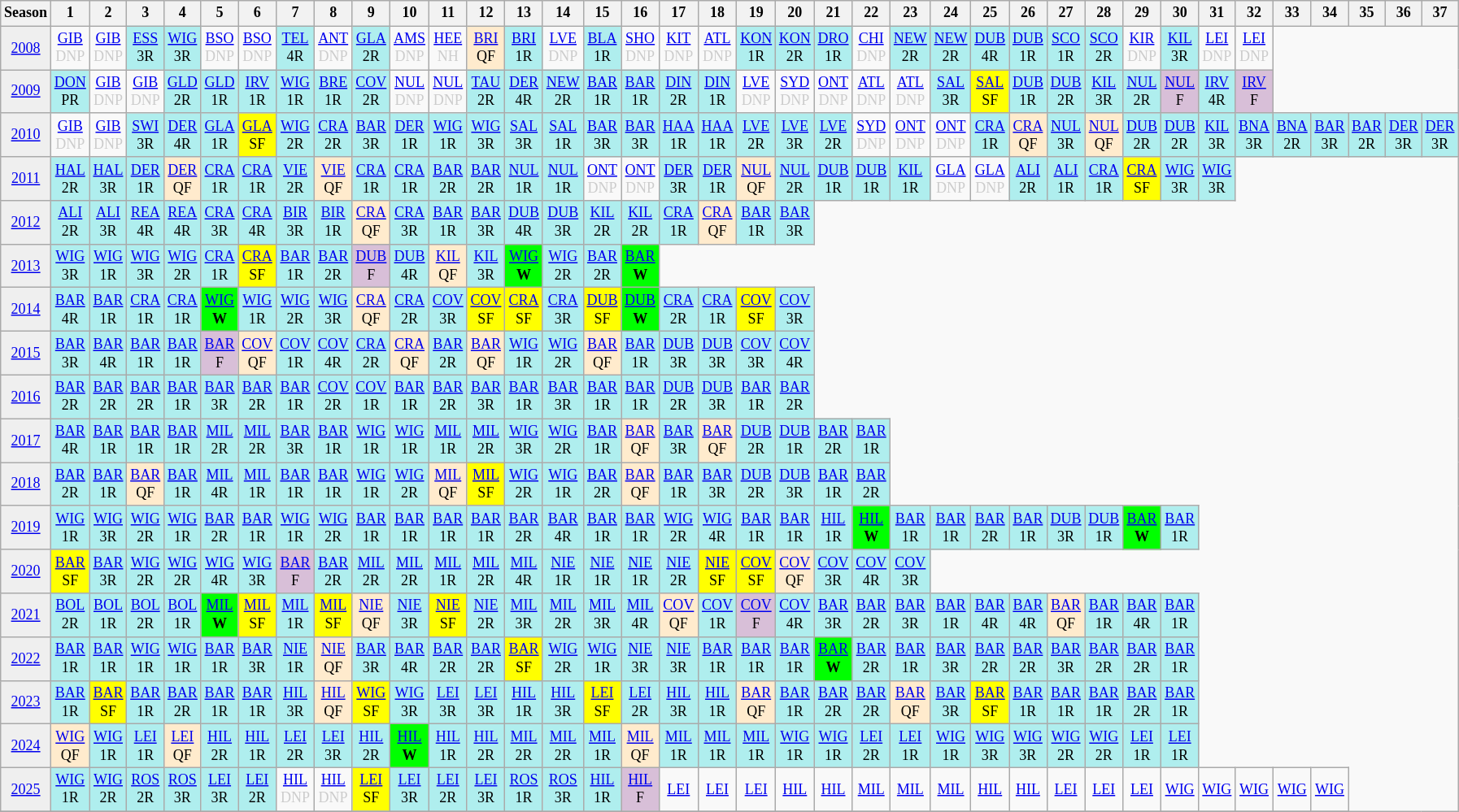<table class="wikitable" style="width:18%; margin:0; font-size:75%">
<tr>
<th>Season</th>
<th>1</th>
<th>2</th>
<th>3</th>
<th>4</th>
<th>5</th>
<th>6</th>
<th>7</th>
<th>8</th>
<th>9</th>
<th>10</th>
<th>11</th>
<th>12</th>
<th>13</th>
<th>14</th>
<th>15</th>
<th>16</th>
<th>17</th>
<th>18</th>
<th>19</th>
<th>20</th>
<th>21</th>
<th>22</th>
<th>23</th>
<th>24</th>
<th>25</th>
<th>26</th>
<th>27</th>
<th>28</th>
<th>29</th>
<th>30</th>
<th>31</th>
<th>32</th>
<th>33</th>
<th>34</th>
<th>35</th>
<th>36</th>
<th>37</th>
</tr>
<tr>
<td style="text-align:center; background:#efefef;"><a href='#'>2008</a> <br></td>
<td style="text-align:center; color:#ccc;"><a href='#'>GIB</a><br>DNP</td>
<td style="text-align:center; color:#ccc;"><a href='#'>GIB</a><br>DNP</td>
<td style="text-align:center; background:#afeeee;"><a href='#'>ESS</a><br>3R</td>
<td style="text-align:center; background:#afeeee;"><a href='#'>WIG</a><br>3R</td>
<td style="text-align:center; color:#ccc;"><a href='#'>BSO</a><br>DNP</td>
<td style="text-align:center; color:#ccc;"><a href='#'>BSO</a><br>DNP</td>
<td style="text-align:center; background:#afeeee;"><a href='#'>TEL</a><br>4R</td>
<td style="text-align:center; color:#ccc;"><a href='#'>ANT</a><br>DNP</td>
<td style="text-align:center; background:#afeeee;"><a href='#'>GLA</a><br>2R</td>
<td style="text-align:center; color:#ccc;"><a href='#'>AMS</a><br>DNP</td>
<td style="text-align:center; color:#ccc;"><a href='#'>HEE</a><br>NH</td>
<td style="text-align:center; background:#ffebcd;"><a href='#'>BRI</a><br>QF</td>
<td style="text-align:center; background:#afeeee;"><a href='#'>BRI</a><br>1R</td>
<td style="text-align:center; color:#ccc;"><a href='#'>LVE</a><br>DNP</td>
<td style="text-align:center; background:#afeeee;"><a href='#'>BLA</a><br>1R</td>
<td style="text-align:center; color:#ccc;"><a href='#'>SHO</a><br>DNP</td>
<td style="text-align:center; color:#ccc;"><a href='#'>KIT</a><br>DNP</td>
<td style="text-align:center; color:#ccc;"><a href='#'>ATL</a><br>DNP</td>
<td style="text-align:center; background:#afeeee;"><a href='#'>KON</a><br>1R</td>
<td style="text-align:center; background:#afeeee;"><a href='#'>KON</a><br>2R</td>
<td style="text-align:center; background:#afeeee;"><a href='#'>DRO</a><br>1R</td>
<td style="text-align:center; color:#ccc;"><a href='#'>CHI</a><br>DNP</td>
<td style="text-align:center; background:#afeeee;"><a href='#'>NEW</a><br>2R</td>
<td style="text-align:center; background:#afeeee;"><a href='#'>NEW</a><br>2R</td>
<td style="text-align:center; background:#afeeee;"><a href='#'>DUB</a><br>4R</td>
<td style="text-align:center; background:#afeeee;"><a href='#'>DUB</a><br>1R</td>
<td style="text-align:center; background:#afeeee;"><a href='#'>SCO</a><br>1R</td>
<td style="text-align:center; background:#afeeee;"><a href='#'>SCO</a><br>2R</td>
<td style="text-align:center; color:#ccc;"><a href='#'>KIR</a><br>DNP</td>
<td style="text-align:center; background:#afeeee;"><a href='#'>KIL</a><br>3R</td>
<td style="text-align:center; color:#ccc;"><a href='#'>LEI</a><br>DNP</td>
<td style="text-align:center; color:#ccc;"><a href='#'>LEI</a><br>DNP</td>
</tr>
<tr>
<td style="text-align:center; background:#efefef;"><a href='#'>2009</a> <br></td>
<td style="text-align:center; background:#afeeee;"><a href='#'>DON</a><br>PR</td>
<td style="text-align:center; color:#ccc;"><a href='#'>GIB</a><br>DNP</td>
<td style="text-align:center; color:#ccc;"><a href='#'>GIB</a><br>DNP</td>
<td style="text-align:center; background:#afeeee;"><a href='#'>GLD</a><br>2R</td>
<td style="text-align:center; background:#afeeee;"><a href='#'>GLD</a><br>1R</td>
<td style="text-align:center; background:#afeeee;"><a href='#'>IRV</a><br>1R</td>
<td style="text-align:center; background:#afeeee;"><a href='#'>WIG</a><br>1R</td>
<td style="text-align:center; background:#afeeee;"><a href='#'>BRE</a><br>1R</td>
<td style="text-align:center; background:#afeeee;"><a href='#'>COV</a><br>2R</td>
<td style="text-align:center; color:#ccc;"><a href='#'>NUL</a><br>DNP</td>
<td style="text-align:center; color:#ccc;"><a href='#'>NUL</a><br>DNP</td>
<td style="text-align:center; background:#afeeee;"><a href='#'>TAU</a><br>2R</td>
<td style="text-align:center; background:#afeeee;"><a href='#'>DER</a><br>4R</td>
<td style="text-align:center; background:#afeeee;"><a href='#'>NEW</a><br>2R</td>
<td style="text-align:center; background:#afeeee;"><a href='#'>BAR</a><br>1R</td>
<td style="text-align:center; background:#afeeee;"><a href='#'>BAR</a><br>1R</td>
<td style="text-align:center; background:#afeeee;"><a href='#'>DIN</a><br>2R</td>
<td style="text-align:center; background:#afeeee;"><a href='#'>DIN</a><br>1R</td>
<td style="text-align:center; color:#ccc;"><a href='#'>LVE</a><br>DNP</td>
<td style="text-align:center; color:#ccc;"><a href='#'>SYD</a><br>DNP</td>
<td style="text-align:center; color:#ccc;"><a href='#'>ONT</a><br>DNP</td>
<td style="text-align:center; color:#ccc;"><a href='#'>ATL</a><br>DNP</td>
<td style="text-align:center; color:#ccc;"><a href='#'>ATL</a><br>DNP</td>
<td style="text-align:center; background:#afeeee;"><a href='#'>SAL</a><br>3R</td>
<td style="text-align:center; background:yellow;"><a href='#'>SAL</a><br>SF</td>
<td style="text-align:center; background:#afeeee;"><a href='#'>DUB</a><br>1R</td>
<td style="text-align:center; background:#afeeee;"><a href='#'>DUB</a><br>2R</td>
<td style="text-align:center; background:#afeeee;"><a href='#'>KIL</a><br>3R</td>
<td style="text-align:center; background:#afeeee;"><a href='#'>NUL</a><br>2R</td>
<td style="text-align:center; background:thistle;"><a href='#'>NUL</a><br>F</td>
<td style="text-align:center; background:#afeeee;"><a href='#'>IRV</a><br>4R</td>
<td style="text-align:center; background:thistle;"><a href='#'>IRV</a><br>F</td>
</tr>
<tr>
<td style="text-align:center; background:#efefef;"><a href='#'>2010</a> <br></td>
<td style="text-align:center; color:#ccc;"><a href='#'>GIB</a><br>DNP</td>
<td style="text-align:center; color:#ccc;"><a href='#'>GIB</a><br>DNP</td>
<td style="text-align:center; background:#afeeee;"><a href='#'>SWI</a><br>3R</td>
<td style="text-align:center; background:#afeeee;"><a href='#'>DER</a><br>4R</td>
<td style="text-align:center; background:#afeeee;"><a href='#'>GLA</a><br>1R</td>
<td style="text-align:center; background:yellow;"><a href='#'>GLA</a><br>SF</td>
<td style="text-align:center; background:#afeeee;"><a href='#'>WIG</a><br>2R</td>
<td style="text-align:center; background:#afeeee;"><a href='#'>CRA</a><br>2R</td>
<td style="text-align:center; background:#afeeee;"><a href='#'>BAR</a><br>3R</td>
<td style="text-align:center; background:#afeeee;"><a href='#'>DER</a><br>1R</td>
<td style="text-align:center; background:#afeeee;"><a href='#'>WIG</a><br>1R</td>
<td style="text-align:center; background:#afeeee;"><a href='#'>WIG</a><br>3R</td>
<td style="text-align:center; background:#afeeee;"><a href='#'>SAL</a><br>3R</td>
<td style="text-align:center; background:#afeeee;"><a href='#'>SAL</a><br>1R</td>
<td style="text-align:center; background:#afeeee;"><a href='#'>BAR</a><br>3R</td>
<td style="text-align:center; background:#afeeee;"><a href='#'>BAR</a><br>3R</td>
<td style="text-align:center; background:#afeeee;"><a href='#'>HAA</a><br>1R</td>
<td style="text-align:center; background:#afeeee;"><a href='#'>HAA</a><br>1R</td>
<td style="text-align:center; background:#afeeee;"><a href='#'>LVE</a><br>2R</td>
<td style="text-align:center; background:#afeeee;"><a href='#'>LVE</a><br>3R</td>
<td style="text-align:center; background:#afeeee;"><a href='#'>LVE</a><br>2R</td>
<td style="text-align:center; color:#ccc;"><a href='#'>SYD</a><br>DNP</td>
<td style="text-align:center; color:#ccc;"><a href='#'>ONT</a><br>DNP</td>
<td style="text-align:center; color:#ccc;"><a href='#'>ONT</a><br>DNP</td>
<td style="text-align:center; background:#afeeee;"><a href='#'>CRA</a><br>1R</td>
<td style="text-align:center; background:#ffebcd;"><a href='#'>CRA</a><br>QF</td>
<td style="text-align:center; background:#afeeee;"><a href='#'>NUL</a><br>3R</td>
<td style="text-align:center; background:#ffebcd;"><a href='#'>NUL</a><br>QF</td>
<td style="text-align:center; background:#afeeee;"><a href='#'>DUB</a><br>2R</td>
<td style="text-align:center; background:#afeeee;"><a href='#'>DUB</a><br>2R</td>
<td style="text-align:center; background:#afeeee;"><a href='#'>KIL</a><br>3R</td>
<td style="text-align:center; background:#afeeee;"><a href='#'>BNA</a><br>3R</td>
<td style="text-align:center; background:#afeeee;"><a href='#'>BNA</a><br>2R</td>
<td style="text-align:center; background:#afeeee;"><a href='#'>BAR</a><br>3R</td>
<td style="text-align:center; background:#afeeee;"><a href='#'>BAR</a><br>2R</td>
<td style="text-align:center; background:#afeeee;"><a href='#'>DER</a><br>3R</td>
<td style="text-align:center; background:#afeeee;"><a href='#'>DER</a><br>3R</td>
</tr>
<tr>
<td style="text-align:center; background:#efefef;"><a href='#'>2011</a></td>
<td style="text-align:center; background:#afeeee;"><a href='#'>HAL</a><br>2R</td>
<td style="text-align:center; background:#afeeee;"><a href='#'>HAL</a><br>3R</td>
<td style="text-align:center; background:#afeeee;"><a href='#'>DER</a><br>1R</td>
<td style="text-align:center; background:#ffebcd;"><a href='#'>DER</a><br>QF</td>
<td style="text-align:center; background:#afeeee;"><a href='#'>CRA</a><br>1R</td>
<td style="text-align:center; background:#afeeee;"><a href='#'>CRA</a><br>1R</td>
<td style="text-align:center; background:#afeeee;"><a href='#'>VIE</a><br>2R</td>
<td style="text-align:center; background:#ffebcd;"><a href='#'>VIE</a><br>QF</td>
<td style="text-align:center; background:#afeeee;"><a href='#'>CRA</a><br>1R</td>
<td style="text-align:center; background:#afeeee;"><a href='#'>CRA</a><br>1R</td>
<td style="text-align:center; background:#afeeee;"><a href='#'>BAR</a><br>2R</td>
<td style="text-align:center; background:#afeeee;"><a href='#'>BAR</a><br>2R</td>
<td style="text-align:center; background:#afeeee;"><a href='#'>NUL</a><br>1R</td>
<td style="text-align:center; background:#afeeee;"><a href='#'>NUL</a><br>1R</td>
<td style="text-align:center; color:#ccc;"><a href='#'>ONT</a><br>DNP</td>
<td style="text-align:center; color:#ccc;"><a href='#'>ONT</a><br>DNP</td>
<td style="text-align:center; background:#afeeee;"><a href='#'>DER</a><br>3R</td>
<td style="text-align:center; background:#afeeee;"><a href='#'>DER</a><br>1R</td>
<td style="text-align:center; background:#ffebcd;"><a href='#'>NUL</a><br>QF</td>
<td style="text-align:center; background:#afeeee;"><a href='#'>NUL</a><br>2R</td>
<td style="text-align:center; background:#afeeee;"><a href='#'>DUB</a><br>1R</td>
<td style="text-align:center; background:#afeeee;"><a href='#'>DUB</a><br>1R</td>
<td style="text-align:center; background:#afeeee;"><a href='#'>KIL</a><br>1R</td>
<td style="text-align:center; color:#ccc;"><a href='#'>GLA</a><br>DNP</td>
<td style="text-align:center; color:#ccc;"><a href='#'>GLA</a><br>DNP</td>
<td style="text-align:center; background:#afeeee;"><a href='#'>ALI</a><br>2R</td>
<td style="text-align:center; background:#afeeee;"><a href='#'>ALI</a><br>1R</td>
<td style="text-align:center; background:#afeeee;"><a href='#'>CRA</a><br>1R</td>
<td style="text-align:center; background:yellow;"><a href='#'>CRA</a><br>SF</td>
<td style="text-align:center; background:#afeeee;"><a href='#'>WIG</a><br>3R</td>
<td style="text-align:center; background:#afeeee;"><a href='#'>WIG</a><br>3R</td>
</tr>
<tr>
<td style="text-align:center; background:#efefef;"><a href='#'>2012</a></td>
<td style="text-align:center; background:#afeeee;"><a href='#'>ALI</a><br>2R</td>
<td style="text-align:center; background:#afeeee;"><a href='#'>ALI</a><br>3R</td>
<td style="text-align:center; background:#afeeee;"><a href='#'>REA</a><br>4R</td>
<td style="text-align:center; background:#afeeee;"><a href='#'>REA</a><br>4R</td>
<td style="text-align:center; background:#afeeee;"><a href='#'>CRA</a><br>3R</td>
<td style="text-align:center; background:#afeeee;"><a href='#'>CRA</a><br>4R</td>
<td style="text-align:center; background:#afeeee;"><a href='#'>BIR</a><br>3R</td>
<td style="text-align:center; background:#afeeee;"><a href='#'>BIR</a><br>1R</td>
<td style="text-align:center; background:#ffebcd;"><a href='#'>CRA</a><br>QF</td>
<td style="text-align:center; background:#afeeee;"><a href='#'>CRA</a><br>3R</td>
<td style="text-align:center; background:#afeeee;"><a href='#'>BAR</a><br>1R</td>
<td style="text-align:center; background:#afeeee;"><a href='#'>BAR</a><br>3R</td>
<td style="text-align:center; background:#afeeee;"><a href='#'>DUB</a><br>4R</td>
<td style="text-align:center; background:#afeeee;"><a href='#'>DUB</a><br>3R</td>
<td style="text-align:center; background:#afeeee;"><a href='#'>KIL</a><br>2R</td>
<td style="text-align:center; background:#afeeee;"><a href='#'>KIL</a><br>2R</td>
<td style="text-align:center; background:#afeeee;"><a href='#'>CRA</a><br>1R</td>
<td style="text-align:center; background:#ffebcd;"><a href='#'>CRA</a><br>QF</td>
<td style="text-align:center; background:#afeeee;"><a href='#'>BAR</a><br>1R</td>
<td style="text-align:center; background:#afeeee;"><a href='#'>BAR</a><br>3R</td>
</tr>
<tr>
<td style="text-align:center; background:#efefef;"><a href='#'>2013</a></td>
<td style="text-align:center; background:#afeeee;"><a href='#'>WIG</a><br>3R</td>
<td style="text-align:center; background:#afeeee;"><a href='#'>WIG</a><br>1R</td>
<td style="text-align:center; background:#afeeee;"><a href='#'>WIG</a><br>3R</td>
<td style="text-align:center; background:#afeeee;"><a href='#'>WIG</a><br>2R</td>
<td style="text-align:center; background:#afeeee;"><a href='#'>CRA</a><br>1R</td>
<td style="text-align:center; background:yellow;"><a href='#'>CRA</a><br>SF</td>
<td style="text-align:center; background:#afeeee;"><a href='#'>BAR</a><br>1R</td>
<td style="text-align:center; background:#afeeee;"><a href='#'>BAR</a><br>2R</td>
<td style="text-align:center; background:thistle;"><a href='#'>DUB</a><br>F</td>
<td style="text-align:center; background:#afeeee;"><a href='#'>DUB</a><br>4R</td>
<td style="text-align:center; background:#ffebcd;"><a href='#'>KIL</a><br>QF</td>
<td style="text-align:center; background:#afeeee;"><a href='#'>KIL</a><br>3R</td>
<td style="text-align:center; background:lime;"><a href='#'>WIG</a><br><strong>W</strong></td>
<td style="text-align:center; background:#afeeee;"><a href='#'>WIG</a><br>2R</td>
<td style="text-align:center; background:#afeeee;"><a href='#'>BAR</a><br>2R</td>
<td style="text-align:center; background:lime;"><a href='#'>BAR</a><br><strong>W</strong></td>
</tr>
<tr>
<td style="text-align:center; background:#efefef;"><a href='#'>2014</a></td>
<td style="text-align:center; background:#afeeee;"><a href='#'>BAR</a><br>4R</td>
<td style="text-align:center; background:#afeeee;"><a href='#'>BAR</a><br>1R</td>
<td style="text-align:center; background:#afeeee;"><a href='#'>CRA</a><br>1R</td>
<td style="text-align:center; background:#afeeee;"><a href='#'>CRA</a><br>1R</td>
<td style="text-align:center; background:lime;"><a href='#'>WIG</a><br><strong>W</strong></td>
<td style="text-align:center; background:#afeeee;"><a href='#'>WIG</a><br>1R</td>
<td style="text-align:center; background:#afeeee;"><a href='#'>WIG</a><br>2R</td>
<td style="text-align:center; background:#afeeee;"><a href='#'>WIG</a><br>3R</td>
<td style="text-align:center; background:#ffebcd;"><a href='#'>CRA</a><br>QF</td>
<td style="text-align:center; background:#afeeee;"><a href='#'>CRA</a><br>2R</td>
<td style="text-align:center; background:#afeeee;"><a href='#'>COV</a><br>3R</td>
<td style="text-align:center; background:yellow;"><a href='#'>COV</a><br>SF</td>
<td style="text-align:center; background:yellow;"><a href='#'>CRA</a><br>SF</td>
<td style="text-align:center; background:#afeeee;"><a href='#'>CRA</a><br>3R</td>
<td style="text-align:center; background:yellow;"><a href='#'>DUB</a><br>SF</td>
<td style="text-align:center; background:lime;"><a href='#'>DUB</a><br><strong>W</strong></td>
<td style="text-align:center; background:#afeeee;"><a href='#'>CRA</a><br>2R</td>
<td style="text-align:center; background:#afeeee;"><a href='#'>CRA</a><br>1R</td>
<td style="text-align:center; background:yellow;"><a href='#'>COV</a><br>SF</td>
<td style="text-align:center; background:#afeeee;"><a href='#'>COV</a><br>3R</td>
</tr>
<tr>
<td style="text-align:center; background:#efefef;"><a href='#'>2015</a></td>
<td style="text-align:center; background:#afeeee;"><a href='#'>BAR</a><br>3R</td>
<td style="text-align:center; background:#afeeee;"><a href='#'>BAR</a><br>4R</td>
<td style="text-align:center; background:#afeeee;"><a href='#'>BAR</a><br>1R</td>
<td style="text-align:center; background:#afeeee;"><a href='#'>BAR</a><br>1R</td>
<td style="text-align:center; background:thistle;"><a href='#'>BAR</a><br>F</td>
<td style="text-align:center; background:#ffebcd;"><a href='#'>COV</a><br>QF</td>
<td style="text-align:center; background:#afeeee;"><a href='#'>COV</a><br>1R</td>
<td style="text-align:center; background:#afeeee;"><a href='#'>COV</a><br>4R</td>
<td style="text-align:center; background:#afeeee;"><a href='#'>CRA</a><br>2R</td>
<td style="text-align:center; background:#ffebcd;"><a href='#'>CRA</a><br>QF</td>
<td style="text-align:center; background:#afeeee;"><a href='#'>BAR</a><br>2R</td>
<td style="text-align:center; background:#ffebcd;"><a href='#'>BAR</a><br>QF</td>
<td style="text-align:center; background:#afeeee;"><a href='#'>WIG</a><br>1R</td>
<td style="text-align:center; background:#afeeee;"><a href='#'>WIG</a><br>2R</td>
<td style="text-align:center; background:#ffebcd;"><a href='#'>BAR</a><br>QF</td>
<td style="text-align:center; background:#afeeee;"><a href='#'>BAR</a><br>1R</td>
<td style="text-align:center; background:#afeeee;"><a href='#'>DUB</a><br>3R</td>
<td style="text-align:center; background:#afeeee;"><a href='#'>DUB</a><br>3R</td>
<td style="text-align:center; background:#afeeee;"><a href='#'>COV</a><br>3R</td>
<td style="text-align:center; background:#afeeee;"><a href='#'>COV</a><br>4R</td>
</tr>
<tr>
<td style="text-align:center; background:#efefef;"><a href='#'>2016</a></td>
<td style="text-align:center; background:#afeeee;"><a href='#'>BAR</a><br>2R</td>
<td style="text-align:center; background:#afeeee;"><a href='#'>BAR</a><br>2R</td>
<td style="text-align:center; background:#afeeee;"><a href='#'>BAR</a><br>2R</td>
<td style="text-align:center; background:#afeeee;"><a href='#'>BAR</a><br>1R</td>
<td style="text-align:center; background:#afeeee;"><a href='#'>BAR</a><br>3R</td>
<td style="text-align:center; background:#afeeee;"><a href='#'>BAR</a><br>2R</td>
<td style="text-align:center; background:#afeeee;"><a href='#'>BAR</a><br>1R</td>
<td style="text-align:center; background:#afeeee;"><a href='#'>COV</a><br>2R</td>
<td style="text-align:center; background:#afeeee;"><a href='#'>COV</a><br>1R</td>
<td style="text-align:center; background:#afeeee;"><a href='#'>BAR</a><br>1R</td>
<td style="text-align:center; background:#afeeee;"><a href='#'>BAR</a><br>2R</td>
<td style="text-align:center; background:#afeeee;"><a href='#'>BAR</a><br>3R</td>
<td style="text-align:center; background:#afeeee;"><a href='#'>BAR</a><br>1R</td>
<td style="text-align:center; background:#afeeee;"><a href='#'>BAR</a><br>3R</td>
<td style="text-align:center; background:#afeeee;"><a href='#'>BAR</a><br>1R</td>
<td style="text-align:center; background:#afeeee;"><a href='#'>BAR</a><br>1R</td>
<td style="text-align:center; background:#afeeee;"><a href='#'>DUB</a><br>2R</td>
<td style="text-align:center; background:#afeeee;"><a href='#'>DUB</a><br>3R</td>
<td style="text-align:center; background:#afeeee;"><a href='#'>BAR</a><br>1R</td>
<td style="text-align:center; background:#afeeee;"><a href='#'>BAR</a><br>2R</td>
</tr>
<tr>
<td style="text-align:center; background:#efefef;"><a href='#'>2017</a></td>
<td style="text-align:center; background:#afeeee;"><a href='#'>BAR</a><br>4R</td>
<td style="text-align:center; background:#afeeee;"><a href='#'>BAR</a><br>1R</td>
<td style="text-align:center; background:#afeeee;"><a href='#'>BAR</a><br>1R</td>
<td style="text-align:center; background:#afeeee;"><a href='#'>BAR</a><br>1R</td>
<td style="text-align:center; background:#afeeee;"><a href='#'>MIL</a><br>2R</td>
<td style="text-align:center; background:#afeeee;"><a href='#'>MIL</a><br>2R</td>
<td style="text-align:center; background:#afeeee;"><a href='#'>BAR</a><br>3R</td>
<td style="text-align:center; background:#afeeee;"><a href='#'>BAR</a><br>1R</td>
<td style="text-align:center; background:#afeeee;"><a href='#'>WIG</a><br>1R</td>
<td style="text-align:center; background:#afeeee;"><a href='#'>WIG</a><br>1R</td>
<td style="text-align:center; background:#afeeee;"><a href='#'>MIL</a><br>1R</td>
<td style="text-align:center; background:#afeeee;"><a href='#'>MIL</a><br>2R</td>
<td style="text-align:center; background:#afeeee;"><a href='#'>WIG</a><br>3R</td>
<td style="text-align:center; background:#afeeee;"><a href='#'>WIG</a><br>2R</td>
<td style="text-align:center; background:#afeeee;"><a href='#'>BAR</a><br>1R</td>
<td style="text-align:center; background:#ffebcd;"><a href='#'>BAR</a><br>QF</td>
<td style="text-align:center; background:#afeeee;"><a href='#'>BAR</a><br>3R</td>
<td style="text-align:center; background:#ffebcd;"><a href='#'>BAR</a><br>QF</td>
<td style="text-align:center; background:#afeeee;"><a href='#'>DUB</a><br>2R</td>
<td style="text-align:center; background:#afeeee;"><a href='#'>DUB</a><br>1R</td>
<td style="text-align:center; background:#afeeee;"><a href='#'>BAR</a><br>2R</td>
<td style="text-align:center; background:#afeeee;"><a href='#'>BAR</a><br>1R</td>
</tr>
<tr>
<td style="text-align:center; background:#efefef;"><a href='#'>2018</a></td>
<td style="text-align:center; background:#afeeee;"><a href='#'>BAR</a><br>2R</td>
<td style="text-align:center; background:#afeeee;"><a href='#'>BAR</a><br>1R</td>
<td style="text-align:center; background:#ffebcd;"><a href='#'>BAR</a><br>QF</td>
<td style="text-align:center; background:#afeeee;"><a href='#'>BAR</a><br>1R</td>
<td style="text-align:center; background:#afeeee;"><a href='#'>MIL</a><br>4R</td>
<td style="text-align:center; background:#afeeee;"><a href='#'>MIL</a><br>1R</td>
<td style="text-align:center; background:#afeeee;"><a href='#'>BAR</a><br>1R</td>
<td style="text-align:center; background:#afeeee;"><a href='#'>BAR</a><br>1R</td>
<td style="text-align:center; background:#afeeee;"><a href='#'>WIG</a><br>1R</td>
<td style="text-align:center; background:#afeeee;"><a href='#'>WIG</a><br>2R</td>
<td style="text-align:center; background:#ffebcd;"><a href='#'>MIL</a><br>QF</td>
<td style="text-align:center; background:yellow;"><a href='#'>MIL</a><br>SF</td>
<td style="text-align:center; background:#afeeee;"><a href='#'>WIG</a><br>2R</td>
<td style="text-align:center; background:#afeeee;"><a href='#'>WIG</a><br>1R</td>
<td style="text-align:center; background:#afeeee;"><a href='#'>BAR</a><br>2R</td>
<td style="text-align:center; background:#ffebcd;"><a href='#'>BAR</a><br>QF</td>
<td style="text-align:center; background:#afeeee;"><a href='#'>BAR</a><br>1R</td>
<td style="text-align:center; background:#afeeee;"><a href='#'>BAR</a><br>3R</td>
<td style="text-align:center; background:#afeeee;"><a href='#'>DUB</a><br>2R</td>
<td style="text-align:center; background:#afeeee;"><a href='#'>DUB</a><br>3R</td>
<td style="text-align:center; background:#afeeee;"><a href='#'>BAR</a><br>1R</td>
<td style="text-align:center; background:#afeeee;"><a href='#'>BAR</a><br>2R</td>
</tr>
<tr>
<td style="text-align:center; background:#efefef;"><a href='#'>2019</a></td>
<td style="text-align:center; background:#afeeee;"><a href='#'>WIG</a><br>1R</td>
<td style="text-align:center; background:#afeeee;"><a href='#'>WIG</a><br>3R</td>
<td style="text-align:center; background:#afeeee;"><a href='#'>WIG</a><br>2R</td>
<td style="text-align:center; background:#afeeee;"><a href='#'>WIG</a><br>1R</td>
<td style="text-align:center; background:#afeeee;"><a href='#'>BAR</a><br>2R</td>
<td style="text-align:center; background:#afeeee;"><a href='#'>BAR</a><br>1R</td>
<td style="text-align:center; background:#afeeee;"><a href='#'>WIG</a><br>1R</td>
<td style="text-align:center; background:#afeeee;"><a href='#'>WIG</a><br>2R</td>
<td style="text-align:center; background:#afeeee;"><a href='#'>BAR</a><br>1R</td>
<td style="text-align:center; background:#afeeee;"><a href='#'>BAR</a><br>1R</td>
<td style="text-align:center; background:#afeeee;"><a href='#'>BAR</a><br>1R</td>
<td style="text-align:center; background:#afeeee;"><a href='#'>BAR</a><br>1R</td>
<td style="text-align:center; background:#afeeee;"><a href='#'>BAR</a><br>2R</td>
<td style="text-align:center; background:#afeeee;"><a href='#'>BAR</a><br>4R</td>
<td style="text-align:center; background:#afeeee;"><a href='#'>BAR</a><br>1R</td>
<td style="text-align:center; background:#afeeee;"><a href='#'>BAR</a><br>1R</td>
<td style="text-align:center; background:#afeeee;"><a href='#'>WIG</a><br>2R</td>
<td style="text-align:center; background:#afeeee;"><a href='#'>WIG</a><br>4R</td>
<td style="text-align:center; background:#afeeee;"><a href='#'>BAR</a><br>1R</td>
<td style="text-align:center; background:#afeeee;"><a href='#'>BAR</a><br>1R</td>
<td style="text-align:center; background:#afeeee;"><a href='#'>HIL</a><br>1R</td>
<td style="text-align:center; background:lime;"><a href='#'>HIL</a><br><strong>W</strong></td>
<td style="text-align:center; background:#afeeee;"><a href='#'>BAR</a><br>1R</td>
<td style="text-align:center; background:#afeeee;"><a href='#'>BAR</a><br>1R</td>
<td style="text-align:center; background:#afeeee;"><a href='#'>BAR</a><br>2R</td>
<td style="text-align:center; background:#afeeee;"><a href='#'>BAR</a><br>1R</td>
<td style="text-align:center; background:#afeeee;"><a href='#'>DUB</a><br>3R</td>
<td style="text-align:center; background:#afeeee;"><a href='#'>DUB</a><br>1R</td>
<td style="text-align:center; background:lime;"><a href='#'>BAR</a><br><strong>W</strong></td>
<td style="text-align:center; background:#afeeee;"><a href='#'>BAR</a><br>1R</td>
</tr>
<tr>
<td style="text-align:center; background:#efefef;"><a href='#'>2020</a></td>
<td style="text-align:center; background:yellow;"><a href='#'>BAR</a><br>SF</td>
<td style="text-align:center; background:#afeeee;"><a href='#'>BAR</a><br>3R</td>
<td style="text-align:center; background:#afeeee;"><a href='#'>WIG</a><br>2R</td>
<td style="text-align:center; background:#afeeee;"><a href='#'>WIG</a><br>2R</td>
<td style="text-align:center; background:#afeeee;"><a href='#'>WIG</a><br>4R</td>
<td style="text-align:center; background:#afeeee;"><a href='#'>WIG</a><br>3R</td>
<td style="text-align:center; background:thistle;"><a href='#'>BAR</a><br>F</td>
<td style="text-align:center; background:#afeeee;"><a href='#'>BAR</a><br>2R</td>
<td style="text-align:center; background:#afeeee;"><a href='#'>MIL</a><br>2R</td>
<td style="text-align:center; background:#afeeee;"><a href='#'>MIL</a><br>2R</td>
<td style="text-align:center; background:#afeeee;"><a href='#'>MIL</a><br>1R</td>
<td style="text-align:center; background:#afeeee;"><a href='#'>MIL</a><br>2R</td>
<td style="text-align:center; background:#afeeee;"><a href='#'>MIL</a><br>4R</td>
<td style="text-align:center; background:#afeeee;"><a href='#'>NIE</a><br>1R</td>
<td style="text-align:center; background:#afeeee;"><a href='#'>NIE</a><br>1R</td>
<td style="text-align:center; background:#afeeee;"><a href='#'>NIE</a><br>1R</td>
<td style="text-align:center; background:#afeeee;"><a href='#'>NIE</a><br>2R</td>
<td style="text-align:center; background:yellow;"><a href='#'>NIE</a><br>SF</td>
<td style="text-align:center; background:yellow;"><a href='#'>COV</a><br>SF</td>
<td style="text-align:center; background:#ffebcd;"><a href='#'>COV</a><br>QF</td>
<td style="text-align:center; background:#afeeee;"><a href='#'>COV</a><br>3R</td>
<td style="text-align:center; background:#afeeee;"><a href='#'>COV</a><br>4R</td>
<td style="text-align:center; background:#afeeee;"><a href='#'>COV</a><br>3R</td>
</tr>
<tr>
<td style="text-align:center; background:#efefef;"><a href='#'>2021</a></td>
<td style="text-align:center; background:#afeeee;"><a href='#'>BOL</a><br>2R</td>
<td style="text-align:center; background:#afeeee;"><a href='#'>BOL</a><br>1R</td>
<td style="text-align:center; background:#afeeee;"><a href='#'>BOL</a><br>2R</td>
<td style="text-align:center; background:#afeeee;"><a href='#'>BOL</a><br>1R</td>
<td style="text-align:center; background:lime;"><a href='#'>MIL</a><br><strong>W</strong></td>
<td style="text-align:center; background:yellow;"><a href='#'>MIL</a><br>SF</td>
<td style="text-align:center; background:#afeeee;"><a href='#'>MIL</a><br>1R</td>
<td style="text-align:center; background:yellow;"><a href='#'>MIL</a><br>SF</td>
<td style="text-align:center; background:#ffebcd;"><a href='#'>NIE</a><br>QF</td>
<td style="text-align:center; background:#afeeee;"><a href='#'>NIE</a><br>3R</td>
<td style="text-align:center; background:yellow;"><a href='#'>NIE</a><br>SF</td>
<td style="text-align:center; background:#afeeee;"><a href='#'>NIE</a><br>2R</td>
<td style="text-align:center; background:#afeeee;"><a href='#'>MIL</a><br>3R</td>
<td style="text-align:center; background:#afeeee;"><a href='#'>MIL</a><br>2R</td>
<td style="text-align:center; background:#afeeee;"><a href='#'>MIL</a><br>3R</td>
<td style="text-align:center; background:#afeeee;"><a href='#'>MIL</a><br>4R</td>
<td style="text-align:center; background:#ffebcd;"><a href='#'>COV</a><br>QF</td>
<td style="text-align:center; background:#afeeee;"><a href='#'>COV</a><br>1R</td>
<td style="text-align:center; background:thistle;"><a href='#'>COV</a><br>F</td>
<td style="text-align:center; background:#afeeee;"><a href='#'>COV</a><br>4R</td>
<td style="text-align:center; background:#afeeee;"><a href='#'>BAR</a><br>3R</td>
<td style="text-align:center; background:#afeeee;"><a href='#'>BAR</a><br>2R</td>
<td style="text-align:center; background:#afeeee;"><a href='#'>BAR</a><br>3R</td>
<td style="text-align:center; background:#afeeee;"><a href='#'>BAR</a><br>1R</td>
<td style="text-align:center; background:#afeeee;"><a href='#'>BAR</a><br>4R</td>
<td style="text-align:center; background:#afeeee;"><a href='#'>BAR</a><br>4R</td>
<td style="text-align:center; background:#ffebcd;"><a href='#'>BAR</a><br>QF</td>
<td style="text-align:center; background:#afeeee;"><a href='#'>BAR</a><br>1R</td>
<td style="text-align:center; background:#afeeee;"><a href='#'>BAR</a><br>4R</td>
<td style="text-align:center; background:#afeeee;"><a href='#'>BAR</a><br>1R</td>
</tr>
<tr>
<td style="text-align:center; background:#efefef;"><a href='#'>2022</a></td>
<td style="text-align:center; background:#afeeee;"><a href='#'>BAR</a><br>1R</td>
<td style="text-align:center; background:#afeeee;"><a href='#'>BAR</a><br>1R</td>
<td style="text-align:center; background:#afeeee;"><a href='#'>WIG</a><br>1R</td>
<td style="text-align:center; background:#afeeee;"><a href='#'>WIG</a><br>1R</td>
<td style="text-align:center; background:#afeeee;"><a href='#'>BAR</a><br>1R</td>
<td style="text-align:center; background:#afeeee;"><a href='#'>BAR</a><br>3R</td>
<td style="text-align:center; background:#afeeee;"><a href='#'>NIE</a><br>1R</td>
<td style="text-align:center; background:#ffebcd;"><a href='#'>NIE</a><br>QF</td>
<td style="text-align:center; background:#afeeee;"><a href='#'>BAR</a><br>3R</td>
<td style="text-align:center; background:#afeeee;"><a href='#'>BAR</a><br>4R</td>
<td style="text-align:center; background:#afeeee;"><a href='#'>BAR</a><br>2R</td>
<td style="text-align:center; background:#afeeee;"><a href='#'>BAR</a><br>2R</td>
<td style="text-align:center; background:yellow;"><a href='#'>BAR</a><br>SF</td>
<td style="text-align:center; background:#afeeee;"><a href='#'>WIG</a><br>2R</td>
<td style="text-align:center; background:#afeeee;"><a href='#'>WIG</a><br>1R</td>
<td style="text-align:center; background:#afeeee;"><a href='#'>NIE</a><br>3R</td>
<td style="text-align:center; background:#afeeee;"><a href='#'>NIE</a><br>3R</td>
<td style="text-align:center; background:#afeeee;"><a href='#'>BAR</a><br>1R</td>
<td style="text-align:center; background:#afeeee;"><a href='#'>BAR</a><br>1R</td>
<td style="text-align:center; background:#afeeee;"><a href='#'>BAR</a><br>1R</td>
<td style="text-align:center; background:lime;"><a href='#'>BAR</a><br><strong>W</strong></td>
<td style="text-align:center; background:#afeeee;"><a href='#'>BAR</a><br>2R</td>
<td style="text-align:center; background:#afeeee;"><a href='#'>BAR</a><br>1R</td>
<td style="text-align:center; background:#afeeee;"><a href='#'>BAR</a><br>3R</td>
<td style="text-align:center; background:#afeeee;"><a href='#'>BAR</a><br>2R</td>
<td style="text-align:center; background:#afeeee;"><a href='#'>BAR</a><br>2R</td>
<td style="text-align:center; background:#afeeee;"><a href='#'>BAR</a><br>3R</td>
<td style="text-align:center; background:#afeeee;"><a href='#'>BAR</a><br>2R</td>
<td style="text-align:center; background:#afeeee;"><a href='#'>BAR</a><br>2R</td>
<td style="text-align:center; background:#afeeee;"><a href='#'>BAR</a><br>1R</td>
</tr>
<tr>
<td style="text-align:center; background:#efefef;"><a href='#'>2023</a></td>
<td style="text-align:center; background:#afeeee;"><a href='#'>BAR</a><br>1R</td>
<td style="text-align:center; background:yellow;"><a href='#'>BAR</a><br>SF</td>
<td style="text-align:center; background:#afeeee;"><a href='#'>BAR</a><br>1R</td>
<td style="text-align:center; background:#afeeee;"><a href='#'>BAR</a><br>2R</td>
<td style="text-align:center; background:#afeeee;"><a href='#'>BAR</a><br>1R</td>
<td style="text-align:center; background:#afeeee;"><a href='#'>BAR</a><br>1R</td>
<td style="text-align:center; background:#afeeee;"><a href='#'>HIL</a><br>3R</td>
<td style="text-align:center; background:#ffebcd;"><a href='#'>HIL</a><br>QF</td>
<td style="text-align:center; background:yellow;"><a href='#'>WIG</a><br>SF</td>
<td style="text-align:center; background:#afeeee;"><a href='#'>WIG</a><br>3R</td>
<td style="text-align:center; background:#afeeee;"><a href='#'>LEI</a><br>3R</td>
<td style="text-align:center; background:#afeeee;"><a href='#'>LEI</a><br>3R</td>
<td style="text-align:center; background:#afeeee;"><a href='#'>HIL</a><br>1R</td>
<td style="text-align:center; background:#afeeee;"><a href='#'>HIL</a><br>3R</td>
<td style="text-align:center; background:yellow;"><a href='#'>LEI</a><br>SF</td>
<td style="text-align:center; background:#afeeee;"><a href='#'>LEI</a><br>2R</td>
<td style="text-align:center; background:#afeeee;"><a href='#'>HIL</a><br>3R</td>
<td style="text-align:center; background:#afeeee;"><a href='#'>HIL</a><br>1R</td>
<td style="text-align:center; background:#ffebcd;"><a href='#'>BAR</a><br>QF</td>
<td style="text-align:center; background:#afeeee;"><a href='#'>BAR</a><br>1R</td>
<td style="text-align:center; background:#afeeee;"><a href='#'>BAR</a><br>2R</td>
<td style="text-align:center; background:#afeeee;"><a href='#'>BAR</a><br>2R</td>
<td style="text-align:center; background:#ffebcd;"><a href='#'>BAR</a><br>QF</td>
<td style="text-align:center; background:#afeeee;"><a href='#'>BAR</a><br>3R</td>
<td style="text-align:center; background:yellow;"><a href='#'>BAR</a><br>SF</td>
<td style="text-align:center; background:#afeeee;"><a href='#'>BAR</a><br>1R</td>
<td style="text-align:center; background:#afeeee;"><a href='#'>BAR</a><br>1R</td>
<td style="text-align:center; background:#afeeee;"><a href='#'>BAR</a><br>1R</td>
<td style="text-align:center; background:#afeeee;"><a href='#'>BAR</a><br>2R</td>
<td style="text-align:center; background:#afeeee;"><a href='#'>BAR</a><br>1R</td>
</tr>
<tr>
<td style="text-align:center; background:#efefef;"><a href='#'>2024</a></td>
<td style="text-align:center; background:#ffebcd;"><a href='#'>WIG</a><br>QF</td>
<td style="text-align:center; background:#afeeee;"><a href='#'>WIG</a><br>1R</td>
<td style="text-align:center; background:#afeeee;"><a href='#'>LEI</a><br>1R</td>
<td style="text-align:center; background:#ffebcd;"><a href='#'>LEI</a><br>QF</td>
<td style="text-align:center; background:#afeeee;"><a href='#'>HIL</a><br>2R</td>
<td style="text-align:center; background:#afeeee;"><a href='#'>HIL</a><br>1R</td>
<td style="text-align:center; background:#afeeee;"><a href='#'>LEI</a><br>2R</td>
<td style="text-align:center; background:#afeeee;"><a href='#'>LEI</a><br>3R</td>
<td style="text-align:center; background:#afeeee;"><a href='#'>HIL</a><br>2R</td>
<td style="text-align:center; background:lime;"><a href='#'>HIL</a><br><strong>W</strong></td>
<td style="text-align:center; background:#afeeee;"><a href='#'>HIL</a><br>1R</td>
<td style="text-align:center; background:#afeeee;"><a href='#'>HIL</a><br>2R</td>
<td style="text-align:center; background:#afeeee;"><a href='#'>MIL</a><br>2R</td>
<td style="text-align:center; background:#afeeee;"><a href='#'>MIL</a><br>2R</td>
<td style="text-align:center; background:#afeeee;"><a href='#'>MIL</a><br>1R</td>
<td style="text-align:center; background:#ffebcd;"><a href='#'>MIL</a><br>QF</td>
<td style="text-align:center; background:#afeeee;"><a href='#'>MIL</a><br>1R</td>
<td style="text-align:center; background:#afeeee;"><a href='#'>MIL</a><br>1R</td>
<td style="text-align:center; background:#afeeee;"><a href='#'>MIL</a><br>1R</td>
<td style="text-align:center; background:#afeeee;"><a href='#'>WIG</a><br>1R</td>
<td style="text-align:center; background:#afeeee;"><a href='#'>WIG</a><br>1R</td>
<td style="text-align:center; background:#afeeee;"><a href='#'>LEI</a><br>2R</td>
<td style="text-align:center; background:#afeeee;"><a href='#'>LEI</a><br>1R</td>
<td style="text-align:center; background:#afeeee;"><a href='#'>WIG</a><br>1R</td>
<td style="text-align:center; background:#afeeee;"><a href='#'>WIG</a><br>3R</td>
<td style="text-align:center; background:#afeeee;"><a href='#'>WIG</a><br>3R</td>
<td style="text-align:center; background:#afeeee;"><a href='#'>WIG</a><br>2R</td>
<td style="text-align:center; background:#afeeee;"><a href='#'>WIG</a><br>2R</td>
<td style="text-align:center; background:#afeeee;"><a href='#'>LEI</a><br>1R</td>
<td style="text-align:center; background:#afeeee;"><a href='#'>LEI</a><br>1R</td>
</tr>
<tr>
<td style="text-align:center; background:#efefef;"><a href='#'>2025</a></td>
<td style="text-align:center; background:#afeeee;"><a href='#'>WIG</a><br>1R</td>
<td style="text-align:center; background:#afeeee;"><a href='#'>WIG</a><br>2R</td>
<td style="text-align:center; background:#afeeee;"><a href='#'>ROS</a><br>2R</td>
<td style="text-align:center; background:#afeeee;"><a href='#'>ROS</a><br>3R</td>
<td style="text-align:center; background:#afeeee;"><a href='#'>LEI</a><br>3R</td>
<td style="text-align:center; background:#afeeee;"><a href='#'>LEI</a><br>2R</td>
<td style="text-align:center; color:#ccc;"><a href='#'>HIL</a><br>DNP</td>
<td style="text-align:center; color:#ccc;"><a href='#'>HIL</a><br>DNP</td>
<td style="text-align:center; background:yellow;"><a href='#'>LEI</a><br>SF</td>
<td style="text-align:center; background:#afeeee;"><a href='#'>LEI</a><br>3R</td>
<td style="text-align:center; background:#afeeee;"><a href='#'>LEI</a><br>2R</td>
<td style="text-align:center; background:#afeeee;"><a href='#'>LEI</a><br>3R</td>
<td style="text-align:center; background:#afeeee;"><a href='#'>ROS</a><br>1R</td>
<td style="text-align:center; background:#afeeee;"><a href='#'>ROS</a><br>3R</td>
<td style="text-align:center; background:#afeeee;"><a href='#'>HIL</a><br>1R</td>
<td style="text-align:center; background:thistle;"><a href='#'>HIL</a><br>F</td>
<td style="text-align:center; background:#;"><a href='#'>LEI</a><br></td>
<td style="text-align:center; background:#;"><a href='#'>LEI</a><br></td>
<td style="text-align:center; background:#;"><a href='#'>LEI</a><br></td>
<td style="text-align:center; background:#;"><a href='#'>HIL</a><br></td>
<td style="text-align:center; background:#;"><a href='#'>HIL</a><br></td>
<td style="text-align:center; background:#;"><a href='#'>MIL</a><br></td>
<td style="text-align:center; background:#;"><a href='#'>MIL</a><br></td>
<td style="text-align:center; background:#;"><a href='#'>MIL</a><br></td>
<td style="text-align:center; background:#;"><a href='#'>HIL</a><br></td>
<td style="text-align:center; background:#;"><a href='#'>HIL</a><br></td>
<td style="text-align:center; background:#;"><a href='#'>LEI</a><br></td>
<td style="text-align:center; background:#;"><a href='#'>LEI</a><br></td>
<td style="text-align:center; background:#;"><a href='#'>LEI</a><br></td>
<td style="text-align:center; background:#;"><a href='#'>WIG</a><br></td>
<td style="text-align:center; background:#;"><a href='#'>WIG</a><br></td>
<td style="text-align:center; background:#;"><a href='#'>WIG</a><br></td>
<td style="text-align:center; background:#;"><a href='#'>WIG</a><br></td>
<td style="text-align:center; background:#;"><a href='#'>WIG</a><br></td>
</tr>
<tr>
</tr>
</table>
